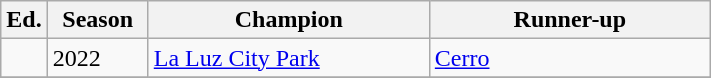<table class="wikitable sortable">
<tr>
<th width=px>Ed.</th>
<th width=60px>Season</th>
<th width=180px>Champion</th>
<th width=180px>Runner-up</th>
</tr>
<tr>
<td></td>
<td>2022</td>
<td><a href='#'>La Luz City Park</a></td>
<td><a href='#'>Cerro</a></td>
</tr>
<tr>
</tr>
</table>
